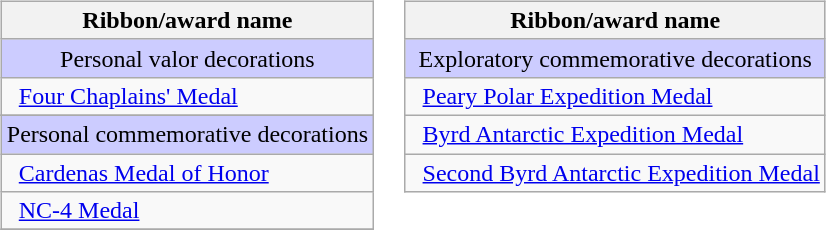<table>
<tr valign=top>
<td><br><table class="wikitable">
<tr>
<th>Ribbon/award name</th>
</tr>
<tr bgcolor = "#ccccff" align=center>
<td>Personal valor decorations</td>
</tr>
<tr>
<td>  <a href='#'>Four Chaplains' Medal</a></td>
</tr>
<tr>
</tr>
<tr bgcolor = "#ccccff" align=center>
<td>Personal commemorative decorations</td>
</tr>
<tr>
<td>  <a href='#'>Cardenas Medal of Honor</a></td>
</tr>
<tr>
<td>  <a href='#'>NC-4 Medal</a></td>
</tr>
<tr>
</tr>
</table>
</td>
<td><br><table class="wikitable">
<tr>
<th>Ribbon/award name</th>
</tr>
<tr bgcolor = "#ccccff" align=center>
<td>Exploratory commemorative decorations</td>
</tr>
<tr>
<td>  <a href='#'>Peary Polar Expedition Medal</a></td>
</tr>
<tr>
<td>  <a href='#'>Byrd Antarctic Expedition Medal</a></td>
</tr>
<tr>
<td>  <a href='#'>Second Byrd Antarctic Expedition Medal</a></td>
</tr>
</table>
</td>
</tr>
</table>
